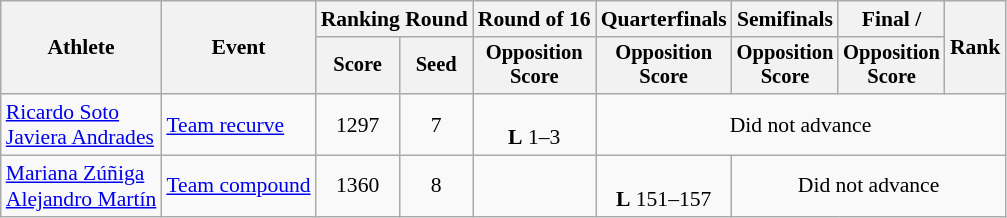<table class="wikitable" style="font-size:90%">
<tr>
<th rowspan="2">Athlete</th>
<th rowspan="2">Event</th>
<th colspan="2">Ranking Round</th>
<th>Round of 16</th>
<th>Quarterfinals</th>
<th>Semifinals</th>
<th>Final / </th>
<th rowspan="2">Rank</th>
</tr>
<tr style="font-size:95%">
<th>Score</th>
<th>Seed</th>
<th>Opposition<br>Score</th>
<th>Opposition<br>Score</th>
<th>Opposition<br>Score</th>
<th>Opposition<br>Score</th>
</tr>
<tr style="text-align:center">
<td style="text-align:left"><a href='#'>Ricardo Soto</a><br><a href='#'>Javiera Andrades</a></td>
<td style="text-align:left"><a href='#'>Team recurve</a></td>
<td>1297</td>
<td>7</td>
<td><br><strong>L</strong> 1–3</td>
<td colspan="4">Did not advance</td>
</tr>
<tr style="text-align:center">
<td style="text-align:left"><a href='#'>Mariana Zúñiga</a><br><a href='#'>Alejandro Martín</a></td>
<td style="text-align:left"><a href='#'>Team compound</a></td>
<td>1360</td>
<td>8</td>
<td></td>
<td><br><strong>L</strong> 151–157</td>
<td colspan="3">Did not advance</td>
</tr>
</table>
